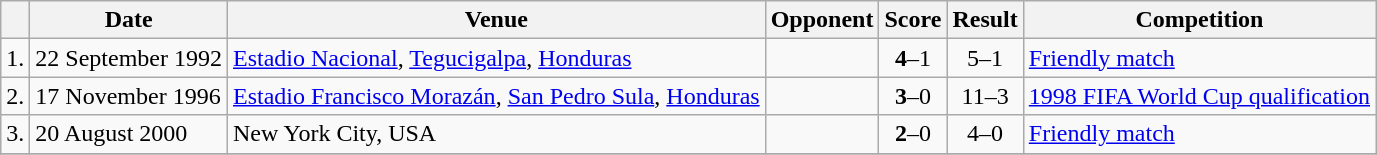<table class="wikitable">
<tr>
<th></th>
<th>Date</th>
<th>Venue</th>
<th>Opponent</th>
<th>Score</th>
<th>Result</th>
<th>Competition</th>
</tr>
<tr>
<td align="center">1.</td>
<td>22 September 1992</td>
<td><a href='#'>Estadio Nacional</a>, <a href='#'>Tegucigalpa</a>, <a href='#'>Honduras</a></td>
<td></td>
<td align="center"><strong>4</strong>–1</td>
<td align="center">5–1</td>
<td><a href='#'>Friendly match</a></td>
</tr>
<tr>
<td align="center">2.</td>
<td>17 November 1996</td>
<td><a href='#'>Estadio Francisco Morazán</a>, <a href='#'>San Pedro Sula</a>, <a href='#'>Honduras</a></td>
<td></td>
<td align="center"><strong>3</strong>–0</td>
<td align="center">11–3</td>
<td><a href='#'>1998 FIFA World Cup qualification</a></td>
</tr>
<tr>
<td align="center">3.</td>
<td>20 August 2000</td>
<td>New York City, USA</td>
<td></td>
<td align="center"><strong>2</strong>–0</td>
<td align="center">4–0</td>
<td><a href='#'>Friendly match</a></td>
</tr>
<tr>
</tr>
</table>
